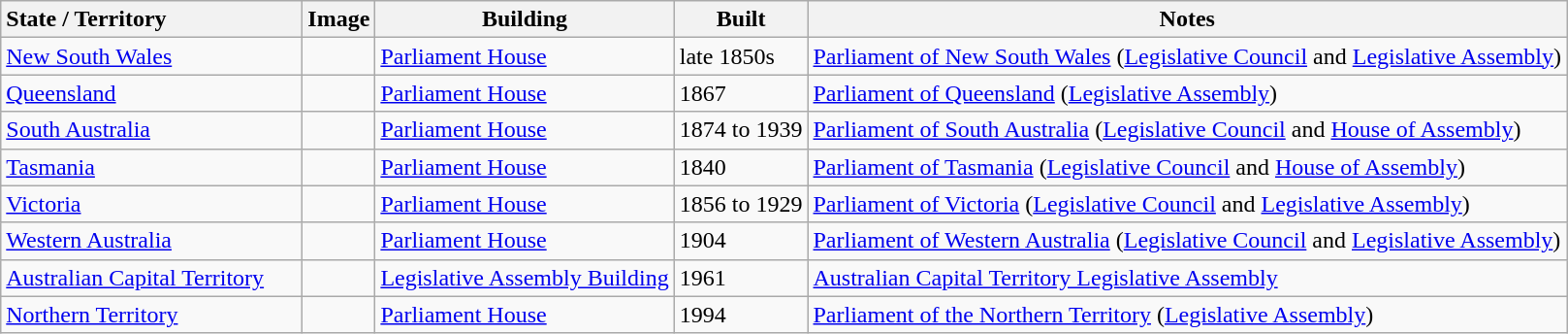<table class="wikitable sortable">
<tr>
<th style="text-align:left;width:200px">State / Territory</th>
<th>Image</th>
<th>Building</th>
<th>Built</th>
<th>Notes</th>
</tr>
<tr>
<td><a href='#'>New South Wales</a></td>
<td></td>
<td><a href='#'>Parliament House</a></td>
<td>late 1850s</td>
<td><a href='#'>Parliament of New South Wales</a> (<a href='#'>Legislative Council</a> and <a href='#'>Legislative Assembly</a>)</td>
</tr>
<tr>
<td><a href='#'>Queensland</a></td>
<td></td>
<td><a href='#'>Parliament House</a></td>
<td>1867</td>
<td><a href='#'>Parliament of Queensland</a> (<a href='#'>Legislative Assembly</a>)</td>
</tr>
<tr>
<td><a href='#'>South Australia</a></td>
<td></td>
<td><a href='#'>Parliament House</a></td>
<td>1874 to 1939</td>
<td><a href='#'>Parliament of South Australia</a> (<a href='#'>Legislative Council</a> and <a href='#'>House of Assembly</a>)</td>
</tr>
<tr>
<td><a href='#'>Tasmania</a></td>
<td></td>
<td><a href='#'>Parliament House</a></td>
<td>1840</td>
<td><a href='#'>Parliament of Tasmania</a> (<a href='#'>Legislative Council</a> and <a href='#'>House of Assembly</a>)</td>
</tr>
<tr>
<td><a href='#'>Victoria</a></td>
<td></td>
<td><a href='#'>Parliament House</a></td>
<td>1856 to 1929</td>
<td><a href='#'>Parliament of Victoria</a> (<a href='#'>Legislative Council</a> and <a href='#'>Legislative Assembly</a>)</td>
</tr>
<tr>
<td><a href='#'>Western Australia</a></td>
<td></td>
<td><a href='#'>Parliament House</a></td>
<td>1904</td>
<td><a href='#'>Parliament of Western Australia</a> (<a href='#'>Legislative Council</a> and <a href='#'>Legislative Assembly</a>)</td>
</tr>
<tr>
<td><a href='#'>Australian Capital Territory</a></td>
<td></td>
<td><a href='#'>Legislative Assembly Building</a></td>
<td>1961</td>
<td><a href='#'>Australian Capital Territory Legislative Assembly</a></td>
</tr>
<tr>
<td><a href='#'>Northern Territory</a></td>
<td></td>
<td><a href='#'>Parliament House</a></td>
<td>1994</td>
<td><a href='#'>Parliament of the Northern Territory</a> (<a href='#'>Legislative Assembly</a>)</td>
</tr>
</table>
